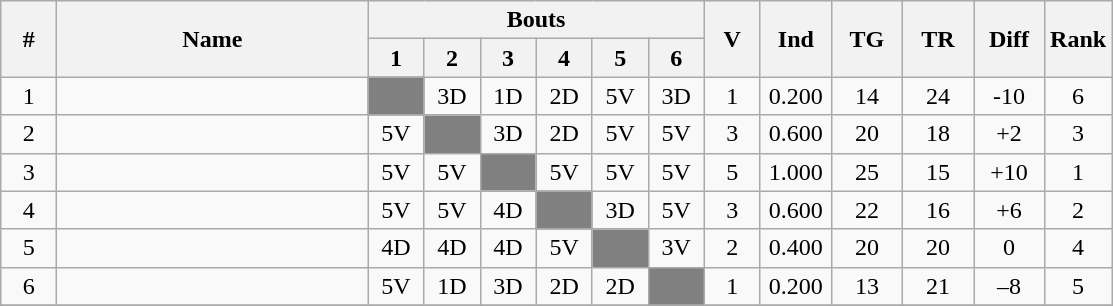<table class="wikitable" style="text-align:center;">
<tr>
<th rowspan=2 width=30>#</th>
<th rowspan=2 width=200>Name</th>
<th colspan=6>Bouts</th>
<th rowspan=2 width=30>V</th>
<th rowspan=2 width=40>Ind</th>
<th rowspan=2 width=40>TG</th>
<th rowspan=2 width=40>TR</th>
<th rowspan=2 width=40>Diff</th>
<th rowspan=2 width=30>Rank</th>
</tr>
<tr>
<th width=30>1</th>
<th width=30>2</th>
<th width=30>3</th>
<th width=30>4</th>
<th width=30>5</th>
<th width=30>6</th>
</tr>
<tr>
<td>1</td>
<td align=left></td>
<td bgcolor=grey></td>
<td>3D</td>
<td>1D</td>
<td>2D</td>
<td>5V</td>
<td>3D</td>
<td>1</td>
<td>0.200</td>
<td>14</td>
<td>24</td>
<td>-10</td>
<td>6</td>
</tr>
<tr>
<td>2</td>
<td align=left></td>
<td>5V</td>
<td bgcolor=grey></td>
<td>3D</td>
<td>2D</td>
<td>5V</td>
<td>5V</td>
<td>3</td>
<td>0.600</td>
<td>20</td>
<td>18</td>
<td>+2</td>
<td>3</td>
</tr>
<tr>
<td>3</td>
<td align=left></td>
<td>5V</td>
<td>5V</td>
<td bgcolor=grey></td>
<td>5V</td>
<td>5V</td>
<td>5V</td>
<td>5</td>
<td>1.000</td>
<td>25</td>
<td>15</td>
<td>+10</td>
<td>1</td>
</tr>
<tr>
<td>4</td>
<td align=left></td>
<td>5V</td>
<td>5V</td>
<td>4D</td>
<td bgcolor=grey></td>
<td>3D</td>
<td>5V</td>
<td>3</td>
<td>0.600</td>
<td>22</td>
<td>16</td>
<td>+6</td>
<td>2</td>
</tr>
<tr>
<td>5</td>
<td align=left></td>
<td>4D</td>
<td>4D</td>
<td>4D</td>
<td>5V</td>
<td bgcolor=grey></td>
<td>3V</td>
<td>2</td>
<td>0.400</td>
<td>20</td>
<td>20</td>
<td>0</td>
<td>4</td>
</tr>
<tr>
<td>6</td>
<td align=left></td>
<td>5V</td>
<td>1D</td>
<td>3D</td>
<td>2D</td>
<td>2D</td>
<td bgcolor=grey></td>
<td>1</td>
<td>0.200</td>
<td>13</td>
<td>21</td>
<td>–8</td>
<td>5</td>
</tr>
<tr>
</tr>
</table>
